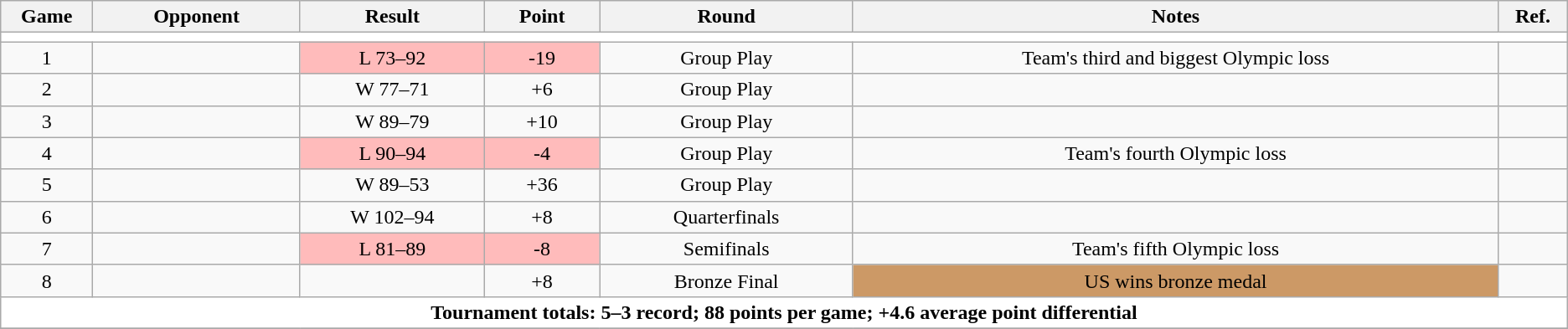<table class="wikitable">
<tr>
<th width=4%>Game</th>
<th width=9%>Opponent</th>
<th width=8%>Result</th>
<th width=5%>Point <br> </th>
<th width=11%>Round</th>
<th width=28%>Notes</th>
<th width=3%>Ref.</th>
</tr>
<tr>
<td colspan="7"  style="text-align:center; background:white;"></td>
</tr>
<tr>
<td align=center>1</td>
<td align=center></td>
<td style="text-align:center; background:#fbb;">L 73–92</td>
<td style="text-align:center; background:#fbb;">-19</td>
<td align=center>Group Play</td>
<td align=center>Team's third and biggest Olympic loss</td>
<td align=center></td>
</tr>
<tr>
<td align=center>2</td>
<td align=center></td>
<td align=center>W 77–71</td>
<td align=center>+6</td>
<td align=center>Group Play</td>
<td align=center></td>
<td align=center></td>
</tr>
<tr>
<td align=center>3</td>
<td align=center></td>
<td align=center>W 89–79</td>
<td align=center>+10</td>
<td align=center>Group Play</td>
<td align=center></td>
<td align=center></td>
</tr>
<tr>
<td align=center>4</td>
<td align=center></td>
<td style="text-align:center; background:#fbb;">L 90–94</td>
<td style="text-align:center; background:#fbb;">-4</td>
<td align=center>Group Play</td>
<td align=center>Team's fourth Olympic loss</td>
<td align=center></td>
</tr>
<tr>
<td align=center>5</td>
<td align=center></td>
<td align=center>W 89–53</td>
<td align=center>+36</td>
<td align=center>Group Play</td>
<td align=center></td>
<td align=center></td>
</tr>
<tr>
<td align=center>6</td>
<td align=center></td>
<td align=center>W 102–94</td>
<td align=center>+8</td>
<td align=center>Quarterfinals</td>
<td align=center></td>
<td align=center></td>
</tr>
<tr>
<td align=center>7</td>
<td align=center></td>
<td style="text-align:center; background:#fbb;">L 81–89</td>
<td style="text-align:center; background:#fbb;">-8</td>
<td align=center>Semifinals</td>
<td align=center>Team's fifth Olympic loss</td>
<td align=center></td>
</tr>
<tr>
<td align=center>8</td>
<td align=center></td>
<td align=center></td>
<td align=center>+8</td>
<td align=center>Bronze Final</td>
<td style="text-align:center; background:#c96;">US wins bronze medal</td>
<td align=center></td>
</tr>
<tr>
<td colspan="7"  style="text-align:center; background:white;"><span><strong>Tournament totals: 5–3 record; 88 points per game; +4.6 average point differential</strong></span></td>
</tr>
<tr>
</tr>
</table>
